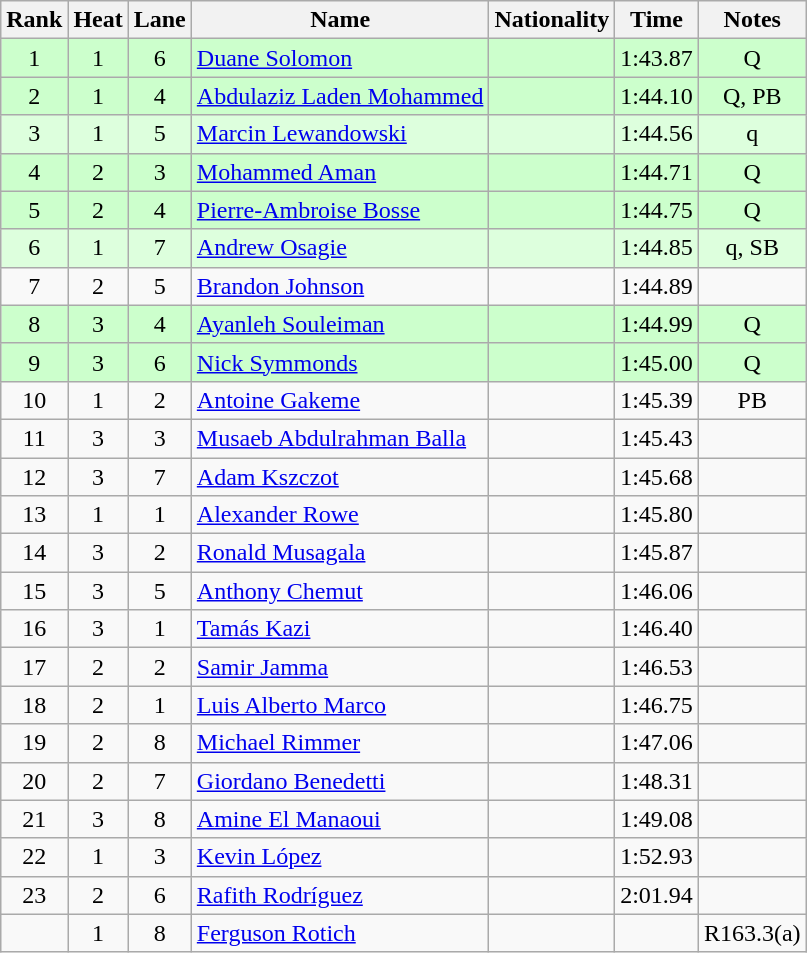<table class="wikitable sortable" style="text-align:center">
<tr>
<th>Rank</th>
<th>Heat</th>
<th>Lane</th>
<th>Name</th>
<th>Nationality</th>
<th>Time</th>
<th>Notes</th>
</tr>
<tr bgcolor=ccffcc>
<td>1</td>
<td>1</td>
<td>6</td>
<td align=left><a href='#'>Duane Solomon</a></td>
<td align=left></td>
<td>1:43.87</td>
<td>Q</td>
</tr>
<tr bgcolor=ccffcc>
<td>2</td>
<td>1</td>
<td>4</td>
<td align=left><a href='#'>Abdulaziz Laden Mohammed</a></td>
<td align=left></td>
<td>1:44.10</td>
<td>Q, PB</td>
</tr>
<tr bgcolor=ddffdd>
<td>3</td>
<td>1</td>
<td>5</td>
<td align=left><a href='#'>Marcin Lewandowski</a></td>
<td align=left></td>
<td>1:44.56</td>
<td>q</td>
</tr>
<tr bgcolor=ccffcc>
<td>4</td>
<td>2</td>
<td>3</td>
<td align=left><a href='#'>Mohammed Aman</a></td>
<td align=left></td>
<td>1:44.71</td>
<td>Q</td>
</tr>
<tr bgcolor=ccffcc>
<td>5</td>
<td>2</td>
<td>4</td>
<td align=left><a href='#'>Pierre-Ambroise Bosse</a></td>
<td align=left></td>
<td>1:44.75</td>
<td>Q</td>
</tr>
<tr bgcolor=ddffdd>
<td>6</td>
<td>1</td>
<td>7</td>
<td align=left><a href='#'>Andrew Osagie</a></td>
<td align=left></td>
<td>1:44.85</td>
<td>q, SB</td>
</tr>
<tr>
<td>7</td>
<td>2</td>
<td>5</td>
<td align=left><a href='#'>Brandon Johnson</a></td>
<td align=left></td>
<td>1:44.89</td>
<td></td>
</tr>
<tr bgcolor=ccffcc>
<td>8</td>
<td>3</td>
<td>4</td>
<td align=left><a href='#'>Ayanleh Souleiman</a></td>
<td align=left></td>
<td>1:44.99</td>
<td>Q</td>
</tr>
<tr bgcolor=ccffcc>
<td>9</td>
<td>3</td>
<td>6</td>
<td align=left><a href='#'>Nick Symmonds</a></td>
<td align=left></td>
<td>1:45.00</td>
<td>Q</td>
</tr>
<tr>
<td>10</td>
<td>1</td>
<td>2</td>
<td align=left><a href='#'>Antoine Gakeme</a></td>
<td align=left></td>
<td>1:45.39</td>
<td>PB</td>
</tr>
<tr>
<td>11</td>
<td>3</td>
<td>3</td>
<td align=left><a href='#'>Musaeb Abdulrahman Balla</a></td>
<td align=left></td>
<td>1:45.43</td>
<td></td>
</tr>
<tr>
<td>12</td>
<td>3</td>
<td>7</td>
<td align=left><a href='#'>Adam Kszczot</a></td>
<td align=left></td>
<td>1:45.68</td>
<td></td>
</tr>
<tr>
<td>13</td>
<td>1</td>
<td>1</td>
<td align=left><a href='#'>Alexander Rowe</a></td>
<td align=left></td>
<td>1:45.80</td>
<td></td>
</tr>
<tr>
<td>14</td>
<td>3</td>
<td>2</td>
<td align=left><a href='#'>Ronald Musagala</a></td>
<td align=left></td>
<td>1:45.87</td>
<td></td>
</tr>
<tr>
<td>15</td>
<td>3</td>
<td>5</td>
<td align=left><a href='#'>Anthony Chemut</a></td>
<td align=left></td>
<td>1:46.06</td>
<td></td>
</tr>
<tr>
<td>16</td>
<td>3</td>
<td>1</td>
<td align=left><a href='#'>Tamás Kazi</a></td>
<td align=left></td>
<td>1:46.40</td>
<td></td>
</tr>
<tr>
<td>17</td>
<td>2</td>
<td>2</td>
<td align=left><a href='#'>Samir Jamma</a></td>
<td align=left></td>
<td>1:46.53</td>
<td></td>
</tr>
<tr>
<td>18</td>
<td>2</td>
<td>1</td>
<td align=left><a href='#'>Luis Alberto Marco</a></td>
<td align=left></td>
<td>1:46.75</td>
<td></td>
</tr>
<tr>
<td>19</td>
<td>2</td>
<td>8</td>
<td align=left><a href='#'>Michael Rimmer</a></td>
<td align=left></td>
<td>1:47.06</td>
<td></td>
</tr>
<tr>
<td>20</td>
<td>2</td>
<td>7</td>
<td align=left><a href='#'>Giordano Benedetti</a></td>
<td align=left></td>
<td>1:48.31</td>
<td></td>
</tr>
<tr>
<td>21</td>
<td>3</td>
<td>8</td>
<td align=left><a href='#'>Amine El Manaoui</a></td>
<td align=left></td>
<td>1:49.08</td>
<td></td>
</tr>
<tr>
<td>22</td>
<td>1</td>
<td>3</td>
<td align=left><a href='#'>Kevin López</a></td>
<td align=left></td>
<td>1:52.93</td>
<td></td>
</tr>
<tr>
<td>23</td>
<td>2</td>
<td>6</td>
<td align=left><a href='#'>Rafith Rodríguez</a></td>
<td align=left></td>
<td>2:01.94</td>
<td></td>
</tr>
<tr>
<td></td>
<td>1</td>
<td>8</td>
<td align=left><a href='#'>Ferguson Rotich</a></td>
<td align=left></td>
<td></td>
<td>R163.3(a)</td>
</tr>
</table>
